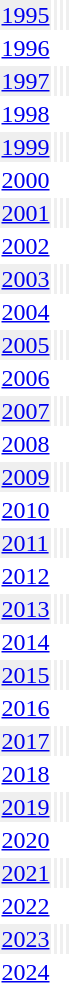<table>
<tr bgcolor="#EFEFEF">
<td><a href='#'>1995</a></td>
<td></td>
<td></td>
<td></td>
</tr>
<tr>
<td><a href='#'>1996</a></td>
<td></td>
<td></td>
<td></td>
</tr>
<tr bgcolor="#EFEFEF">
<td><a href='#'>1997</a></td>
<td></td>
<td></td>
<td></td>
</tr>
<tr>
<td><a href='#'>1998</a></td>
<td></td>
<td></td>
<td></td>
</tr>
<tr bgcolor="#EFEFEF">
<td><a href='#'>1999</a></td>
<td></td>
<td></td>
<td></td>
</tr>
<tr>
<td><a href='#'>2000</a></td>
<td></td>
<td></td>
<td></td>
</tr>
<tr bgcolor="#EFEFEF">
<td><a href='#'>2001</a></td>
<td></td>
<td></td>
<td></td>
</tr>
<tr>
<td><a href='#'>2002</a></td>
<td></td>
<td></td>
<td></td>
</tr>
<tr bgcolor="#EFEFEF">
<td><a href='#'>2003</a></td>
<td></td>
<td></td>
<td></td>
</tr>
<tr>
<td><a href='#'>2004</a></td>
<td></td>
<td></td>
<td></td>
</tr>
<tr bgcolor="#EFEFEF">
<td><a href='#'>2005</a></td>
<td></td>
<td></td>
<td></td>
</tr>
<tr>
<td><a href='#'>2006</a><br></td>
<td></td>
<td></td>
<td></td>
</tr>
<tr bgcolor="#EFEFEF">
<td><a href='#'>2007</a><br></td>
<td></td>
<td></td>
<td></td>
</tr>
<tr>
<td><a href='#'>2008</a><br></td>
<td></td>
<td></td>
<td></td>
</tr>
<tr bgcolor="#EFEFEF">
<td><a href='#'>2009</a><br></td>
<td></td>
<td></td>
<td></td>
</tr>
<tr>
<td><a href='#'>2010</a></td>
<td></td>
<td></td>
<td></td>
</tr>
<tr bgcolor="#EFEFEF">
<td><a href='#'>2011</a></td>
<td></td>
<td></td>
<td></td>
</tr>
<tr>
<td><a href='#'>2012</a></td>
<td></td>
<td></td>
<td></td>
</tr>
<tr bgcolor="#EFEFEF">
<td><a href='#'>2013</a></td>
<td></td>
<td></td>
<td></td>
</tr>
<tr>
<td><a href='#'>2014</a><br></td>
<td></td>
<td></td>
<td></td>
</tr>
<tr bgcolor="#EFEFEF">
<td><a href='#'>2015</a><br></td>
<td></td>
<td></td>
<td></td>
</tr>
<tr>
<td><a href='#'>2016</a></td>
<td></td>
<td></td>
<td></td>
</tr>
<tr bgcolor="#EFEFEF">
<td><a href='#'>2017</a></td>
<td></td>
<td></td>
<td></td>
</tr>
<tr>
<td><a href='#'>2018</a></td>
<td></td>
<td></td>
<td></td>
</tr>
<tr bgcolor="#EFEFEF">
<td><a href='#'>2019</a></td>
<td></td>
<td></td>
<td></td>
</tr>
<tr>
<td><a href='#'>2020</a></td>
<td></td>
<td></td>
<td></td>
</tr>
<tr bgcolor="#EFEFEF">
<td><a href='#'>2021</a></td>
<td></td>
<td></td>
<td></td>
</tr>
<tr>
<td><a href='#'>2022</a></td>
<td></td>
<td></td>
<td></td>
</tr>
<tr bgcolor="#EFEFEF">
<td><a href='#'>2023</a></td>
<td></td>
<td></td>
<td></td>
</tr>
<tr>
<td><a href='#'>2024</a></td>
<td></td>
<td></td>
<td></td>
</tr>
</table>
